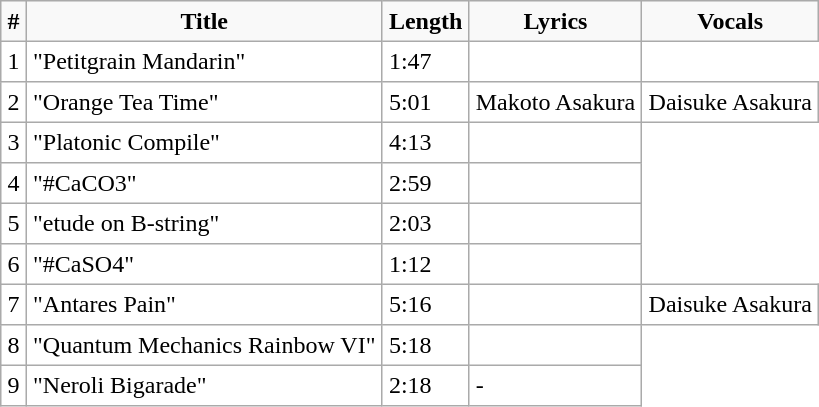<table border="1" cellpadding="4" style="border:#AAAAAA; border-collapse:collapse;">
<tr bgcolor="#F9F9F9">
<th>#</th>
<th>Title</th>
<th>Length</th>
<th>Lyrics</th>
<th>Vocals</th>
</tr>
<tr>
<td>1</td>
<td>"Petitgrain Mandarin"</td>
<td>1:47</td>
<td></td>
</tr>
<tr>
<td>2</td>
<td>"Orange Tea Time"</td>
<td>5:01</td>
<td>Makoto Asakura</td>
<td>Daisuke Asakura</td>
</tr>
<tr>
<td>3</td>
<td>"Platonic Compile"</td>
<td>4:13</td>
<td></td>
</tr>
<tr>
<td>4</td>
<td>"#CaCO3"</td>
<td>2:59</td>
<td></td>
</tr>
<tr>
<td>5</td>
<td>"etude on B-string"</td>
<td>2:03</td>
<td></td>
</tr>
<tr>
<td>6</td>
<td>"#CaSO4"</td>
<td>1:12</td>
<td></td>
</tr>
<tr>
<td>7</td>
<td>"Antares Pain"</td>
<td>5:16</td>
<td></td>
<td>Daisuke Asakura</td>
</tr>
<tr>
<td>8</td>
<td>"Quantum Mechanics Rainbow VI"</td>
<td>5:18</td>
<td></td>
</tr>
<tr>
<td>9</td>
<td>"Neroli Bigarade"</td>
<td>2:18</td>
<td>-</td>
</tr>
</table>
